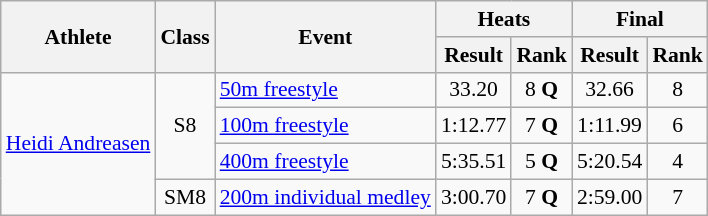<table class=wikitable style="font-size:90%">
<tr>
<th rowspan="2">Athlete</th>
<th rowspan="2">Class</th>
<th rowspan="2">Event</th>
<th colspan="2">Heats</th>
<th colspan="2">Final</th>
</tr>
<tr>
<th>Result</th>
<th>Rank</th>
<th>Result</th>
<th>Rank</th>
</tr>
<tr>
<td rowspan="4"><a href='#'>Heidi Andreasen</a></td>
<td rowspan="3" style="text-align:center;">S8</td>
<td><a href='#'>50m freestyle</a></td>
<td style="text-align:center;">33.20</td>
<td style="text-align:center;">8 <strong>Q</strong></td>
<td style="text-align:center;">32.66</td>
<td style="text-align:center;">8</td>
</tr>
<tr>
<td><a href='#'>100m freestyle</a></td>
<td style="text-align:center;">1:12.77</td>
<td style="text-align:center;">7 <strong>Q</strong></td>
<td style="text-align:center;">1:11.99</td>
<td style="text-align:center;">6</td>
</tr>
<tr>
<td><a href='#'>400m freestyle</a></td>
<td style="text-align:center;">5:35.51</td>
<td style="text-align:center;">5 <strong>Q</strong></td>
<td style="text-align:center;">5:20.54</td>
<td style="text-align:center;">4</td>
</tr>
<tr>
<td style="text-align:center;">SM8</td>
<td><a href='#'>200m individual medley</a></td>
<td style="text-align:center;">3:00.70</td>
<td style="text-align:center;">7 <strong>Q</strong></td>
<td style="text-align:center;">2:59.00</td>
<td style="text-align:center;">7</td>
</tr>
</table>
